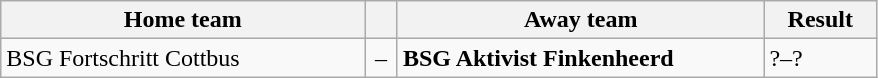<table class="wikitable" style="width:585px;" border="1">
<tr>
<th style="width:250px;" align="left">Home team</th>
<th style="width:15px;"></th>
<th style="width:250px;" align="left">Away team</th>
<th style="width:70px;" align="center;">Result</th>
</tr>
<tr>
<td>BSG Fortschritt Cottbus</td>
<td align="center">–</td>
<td><strong>BSG Aktivist Finkenheerd</strong></td>
<td>?–?</td>
</tr>
</table>
